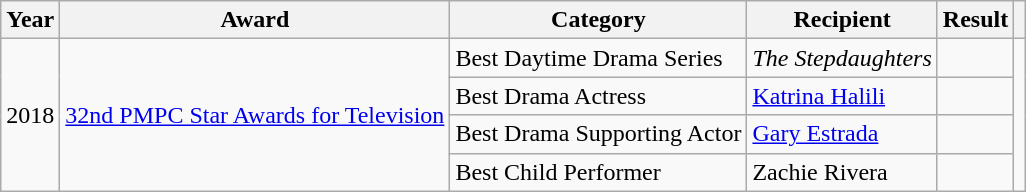<table class="wikitable">
<tr>
<th>Year</th>
<th>Award</th>
<th>Category</th>
<th>Recipient</th>
<th>Result</th>
<th></th>
</tr>
<tr>
<td rowspan=4>2018</td>
<td rowspan=4><a href='#'>32nd PMPC Star Awards for Television</a></td>
<td>Best Daytime Drama Series</td>
<td><em>The Stepdaughters</em></td>
<td></td>
<td rowspan=4></td>
</tr>
<tr>
<td>Best Drama Actress</td>
<td><a href='#'>Katrina Halili</a></td>
<td></td>
</tr>
<tr>
<td>Best Drama Supporting Actor</td>
<td><a href='#'>Gary Estrada</a></td>
<td></td>
</tr>
<tr>
<td>Best Child Performer</td>
<td>Zachie Rivera</td>
<td></td>
</tr>
</table>
